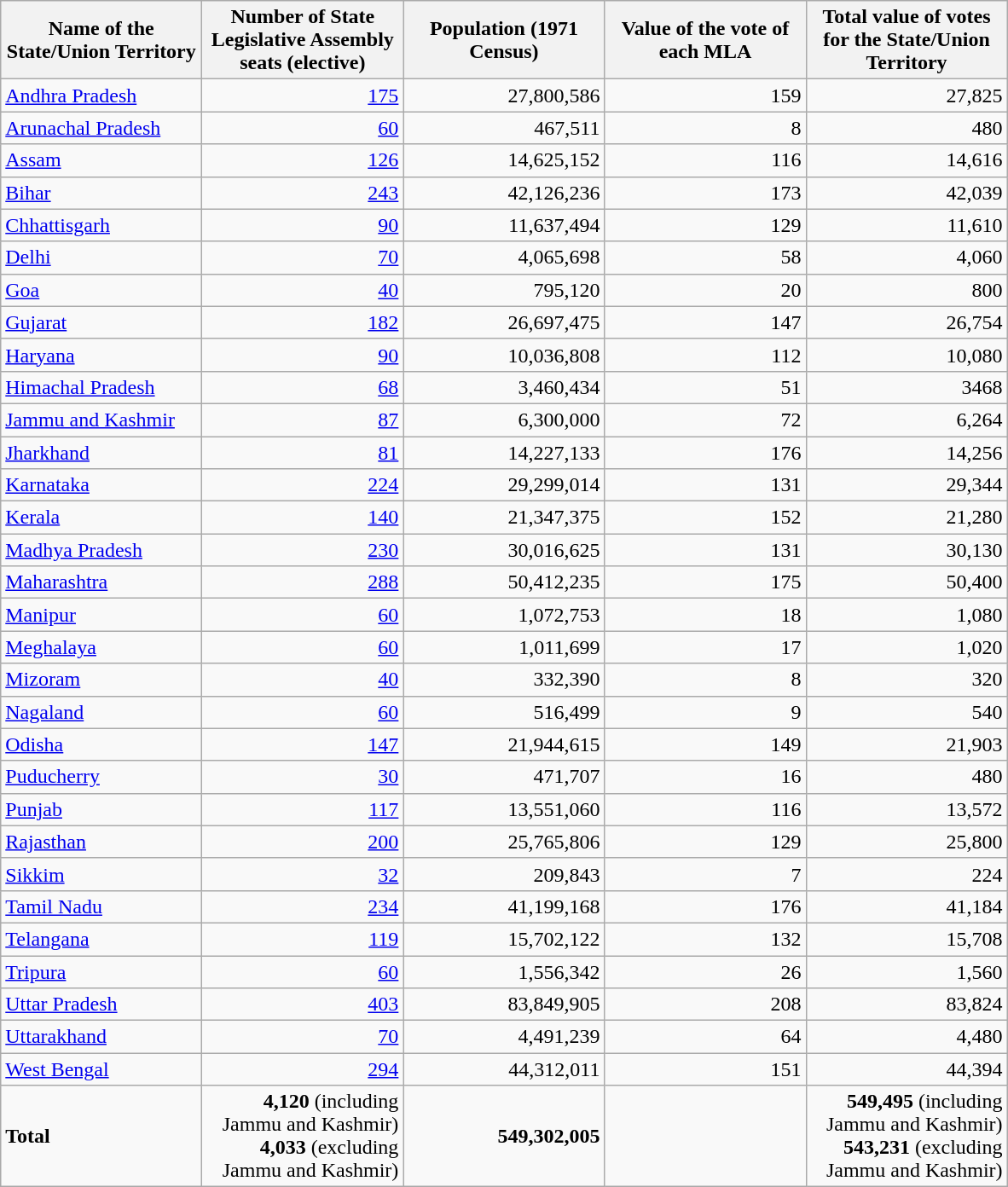<table class="wikitable sortable">
<tr>
<th width="150">Name of the State/Union Territory</th>
<th width="150"! data-sort-type=number>Number of State Legislative Assembly seats (elective)</th>
<th width="150"! data-sort-type=number>Population (1971 Census)</th>
<th width="150"! data-sort-type=number>Value of the vote of each MLA</th>
<th width="150"! data-sort-type=number>Total value of votes for the State/Union Territory</th>
</tr>
<tr>
<td><a href='#'>Andhra Pradesh</a></td>
<td align=right><a href='#'>175</a></td>
<td align=right>27,800,586</td>
<td align=right>159</td>
<td align=right>27,825</td>
</tr>
<tr>
<td><a href='#'>Arunachal Pradesh</a></td>
<td align=right><a href='#'>60</a></td>
<td align=right>467,511</td>
<td align=right>8</td>
<td align=right>480</td>
</tr>
<tr>
<td><a href='#'>Assam</a></td>
<td align=right><a href='#'>126</a></td>
<td align=right>14,625,152</td>
<td align=right>116</td>
<td align=right>14,616</td>
</tr>
<tr>
<td><a href='#'>Bihar</a></td>
<td align=right><a href='#'>243</a></td>
<td align=right>42,126,236</td>
<td align=right>173</td>
<td align=right>42,039</td>
</tr>
<tr>
<td><a href='#'>Chhattisgarh</a></td>
<td align=right><a href='#'>90</a></td>
<td align=right>11,637,494</td>
<td align=right>129</td>
<td align=right>11,610</td>
</tr>
<tr>
<td><a href='#'>Delhi</a></td>
<td align=right><a href='#'>70</a></td>
<td align=right>4,065,698</td>
<td align=right>58</td>
<td align=right>4,060</td>
</tr>
<tr>
<td><a href='#'>Goa</a></td>
<td align=right><a href='#'>40</a></td>
<td align=right>795,120</td>
<td align=right>20</td>
<td align=right>800</td>
</tr>
<tr>
<td><a href='#'>Gujarat</a></td>
<td align=right><a href='#'>182</a></td>
<td align=right>26,697,475</td>
<td align=right>147</td>
<td align=right>26,754</td>
</tr>
<tr>
<td><a href='#'>Haryana</a></td>
<td align=right><a href='#'>90</a></td>
<td align=right>10,036,808</td>
<td align=right>112</td>
<td align=right>10,080</td>
</tr>
<tr>
<td><a href='#'>Himachal Pradesh</a></td>
<td align=right><a href='#'>68</a></td>
<td align=right>3,460,434</td>
<td align=right>51</td>
<td align=right>3468</td>
</tr>
<tr>
<td><a href='#'>Jammu and Kashmir</a><br></td>
<td align=right><a href='#'>87</a><br></td>
<td align=right>6,300,000</td>
<td align=right>72</td>
<td align=right>6,264</td>
</tr>
<tr>
<td><a href='#'>Jharkhand</a></td>
<td align=right><a href='#'>81</a></td>
<td align=right>14,227,133</td>
<td align=right>176</td>
<td align=right>14,256</td>
</tr>
<tr>
<td><a href='#'>Karnataka</a></td>
<td align=right><a href='#'>224</a></td>
<td align=right>29,299,014</td>
<td align=right>131</td>
<td align=right>29,344</td>
</tr>
<tr>
<td><a href='#'>Kerala</a></td>
<td align=right><a href='#'>140</a></td>
<td align=right>21,347,375</td>
<td align=right>152</td>
<td align=right>21,280</td>
</tr>
<tr>
<td><a href='#'>Madhya Pradesh</a></td>
<td align=right><a href='#'>230</a></td>
<td align=right>30,016,625</td>
<td align=right>131</td>
<td align=right>30,130</td>
</tr>
<tr>
<td><a href='#'>Maharashtra</a></td>
<td align=right><a href='#'>288</a></td>
<td align=right>50,412,235</td>
<td align=right>175</td>
<td align=right>50,400</td>
</tr>
<tr>
<td><a href='#'>Manipur</a></td>
<td align=right><a href='#'>60</a></td>
<td align=right>1,072,753</td>
<td align=right>18</td>
<td align=right>1,080</td>
</tr>
<tr>
<td><a href='#'>Meghalaya</a></td>
<td align=right><a href='#'>60</a></td>
<td align=right>1,011,699</td>
<td align=right>17</td>
<td align=right>1,020</td>
</tr>
<tr>
<td><a href='#'>Mizoram</a></td>
<td align=right><a href='#'>40</a></td>
<td align=right>332,390</td>
<td align=right>8</td>
<td align=right>320</td>
</tr>
<tr>
<td><a href='#'>Nagaland</a></td>
<td align=right><a href='#'>60</a></td>
<td align=right>516,499</td>
<td align=right>9</td>
<td align=right>540</td>
</tr>
<tr>
<td><a href='#'>Odisha</a></td>
<td align=right><a href='#'>147</a></td>
<td align=right>21,944,615</td>
<td align=right>149</td>
<td align=right>21,903</td>
</tr>
<tr>
<td><a href='#'>Puducherry</a></td>
<td align=right><a href='#'>30</a></td>
<td align=right>471,707</td>
<td align=right>16</td>
<td align=right>480</td>
</tr>
<tr>
<td><a href='#'>Punjab</a></td>
<td align=right><a href='#'>117</a></td>
<td align=right>13,551,060</td>
<td align=right>116</td>
<td align=right>13,572</td>
</tr>
<tr>
<td><a href='#'>Rajasthan</a></td>
<td align=right><a href='#'>200</a></td>
<td align=right>25,765,806</td>
<td align=right>129</td>
<td align=right>25,800</td>
</tr>
<tr>
<td><a href='#'>Sikkim</a></td>
<td align=right><a href='#'>32</a></td>
<td align=right>209,843</td>
<td align=right>7</td>
<td align=right>224</td>
</tr>
<tr>
<td><a href='#'>Tamil Nadu</a></td>
<td align=right><a href='#'>234</a></td>
<td align=right>41,199,168</td>
<td align=right>176</td>
<td align=right>41,184</td>
</tr>
<tr>
<td><a href='#'>Telangana</a></td>
<td align=right><a href='#'>119</a></td>
<td align=right>15,702,122</td>
<td align=right>132</td>
<td align=right>15,708</td>
</tr>
<tr>
<td><a href='#'>Tripura</a></td>
<td align=right><a href='#'>60</a></td>
<td align=right>1,556,342</td>
<td align=right>26</td>
<td align=right>1,560</td>
</tr>
<tr>
<td><a href='#'>Uttar Pradesh</a></td>
<td align=right><a href='#'>403</a></td>
<td align=right>83,849,905</td>
<td align=right>208</td>
<td align=right>83,824</td>
</tr>
<tr>
<td><a href='#'>Uttarakhand</a></td>
<td align=right><a href='#'>70</a></td>
<td align=right>4,491,239</td>
<td align=right>64</td>
<td align=right>4,480</td>
</tr>
<tr>
<td><a href='#'>West Bengal</a></td>
<td align=right><a href='#'>294</a></td>
<td align=right>44,312,011</td>
<td align=right>151</td>
<td align=right>44,394</td>
</tr>
<tr class=sortbottom>
<td><strong>Total</strong></td>
<td align=right><strong>4,120</strong> (including Jammu and Kashmir)<br><strong>4,033</strong> (excluding Jammu and Kashmir)</td>
<td align=right><strong>549,302,005</strong></td>
<td></td>
<td align=right><strong>549,495</strong> (including Jammu and Kashmir) <br><strong>543,231</strong> (excluding Jammu and Kashmir)</td>
</tr>
</table>
